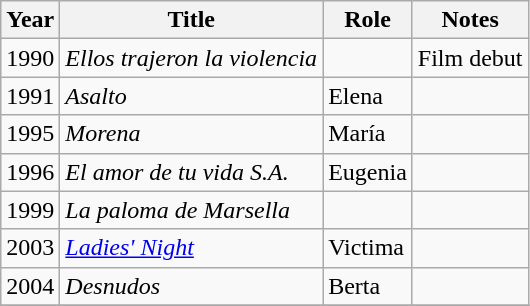<table class="wikitable sortable">
<tr>
<th>Year</th>
<th>Title</th>
<th>Role</th>
<th>Notes</th>
</tr>
<tr>
<td>1990</td>
<td><em>Ellos trajeron la violencia</em></td>
<td></td>
<td>Film debut</td>
</tr>
<tr>
<td>1991</td>
<td><em>Asalto</em></td>
<td>Elena</td>
<td></td>
</tr>
<tr>
<td>1995</td>
<td><em>Morena</em></td>
<td>María</td>
<td></td>
</tr>
<tr>
<td>1996</td>
<td><em>El amor de tu vida S.A.</em></td>
<td>Eugenia</td>
<td></td>
</tr>
<tr>
<td>1999</td>
<td><em>La paloma de Marsella</em></td>
<td></td>
<td></td>
</tr>
<tr>
<td>2003</td>
<td><em><a href='#'>Ladies' Night</a></em></td>
<td>Victima</td>
<td></td>
</tr>
<tr>
<td>2004</td>
<td><em>Desnudos</em></td>
<td>Berta</td>
<td></td>
</tr>
<tr>
</tr>
</table>
